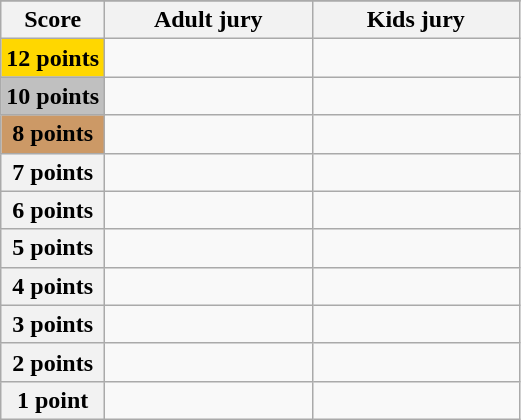<table class="wikitable">
<tr>
</tr>
<tr>
<th scope="col" width="20%">Score</th>
<th scope="col" width="40%">Adult jury</th>
<th scope="col" width="40%">Kids jury</th>
</tr>
<tr>
<th scope="row" style="background:gold">12 points</th>
<td></td>
<td></td>
</tr>
<tr>
<th scope="row" style="background:silver">10 points</th>
<td></td>
<td></td>
</tr>
<tr>
<th scope="row" style="background:#CC9966">8 points</th>
<td></td>
<td></td>
</tr>
<tr>
<th scope="row">7 points</th>
<td></td>
<td></td>
</tr>
<tr>
<th scope="row">6 points</th>
<td></td>
<td></td>
</tr>
<tr>
<th scope="row">5 points</th>
<td></td>
<td></td>
</tr>
<tr>
<th scope="row">4 points</th>
<td></td>
<td></td>
</tr>
<tr>
<th scope="row">3 points</th>
<td></td>
<td></td>
</tr>
<tr>
<th scope="row">2 points</th>
<td></td>
<td></td>
</tr>
<tr>
<th scope="row">1 point</th>
<td></td>
<td></td>
</tr>
</table>
